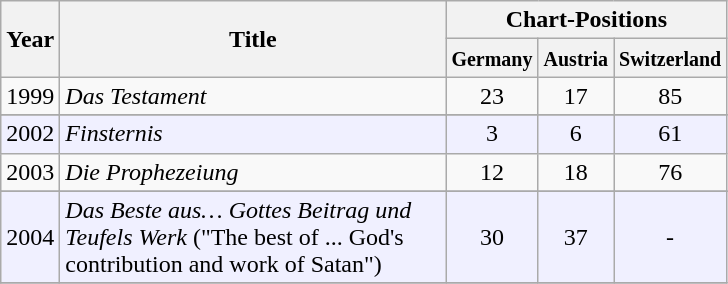<table class="wikitable">
<tr>
<th width="25" rowspan="2">Year</th>
<th width="250" rowspan="2">Title</th>
<th colspan="4">Chart-Positions</th>
</tr>
<tr>
<th width="25" bgcolor="#EEEEEE"><small>Germany</small></th>
<th width="25" bgcolor="#EEEEEE"><small>Austria</small></th>
<th width="25" bgcolor="#EEEEEE"><small>Switzerland</small></th>
</tr>
<tr>
<td>1999</td>
<td><em>Das Testament</em></td>
<td align="center">23</td>
<td align="center">17</td>
<td align="center">85</td>
</tr>
<tr>
</tr>
<tr bgcolor="#f0f0ff">
<td>2002</td>
<td><em>Finsternis</em></td>
<td align="center">3</td>
<td align="center">6</td>
<td align="center">61</td>
</tr>
<tr>
<td>2003</td>
<td><em>Die Prophezeiung</em></td>
<td align="center">12</td>
<td align="center">18</td>
<td align="center">76</td>
</tr>
<tr>
</tr>
<tr bgcolor="#f0f0ff">
<td>2004</td>
<td><em>Das Beste aus… Gottes Beitrag und Teufels Werk</em> ("The best of ... God's contribution and work of Satan")</td>
<td align="center">30</td>
<td align="center">37</td>
<td align="center">-</td>
</tr>
<tr>
</tr>
</table>
